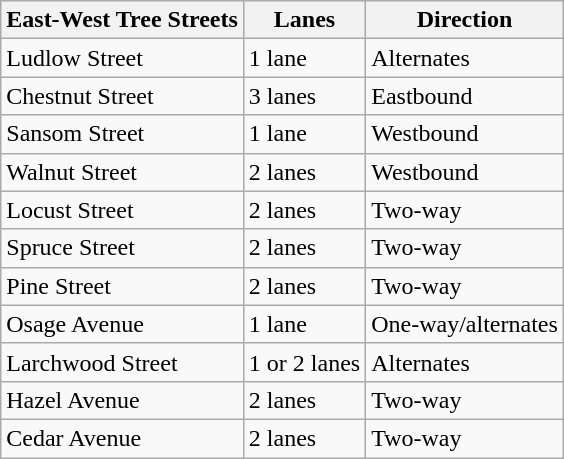<table class="wikitable">
<tr>
<th>East-West Tree Streets</th>
<th>Lanes</th>
<th>Direction</th>
</tr>
<tr>
<td>Ludlow Street</td>
<td>1 lane</td>
<td>Alternates</td>
</tr>
<tr>
<td>Chestnut Street</td>
<td>3 lanes</td>
<td>Eastbound</td>
</tr>
<tr>
<td>Sansom Street</td>
<td>1 lane</td>
<td>Westbound</td>
</tr>
<tr>
<td>Walnut Street</td>
<td>2 lanes</td>
<td>Westbound</td>
</tr>
<tr>
<td>Locust Street</td>
<td>2 lanes</td>
<td>Two-way</td>
</tr>
<tr>
<td>Spruce Street</td>
<td>2 lanes</td>
<td>Two-way</td>
</tr>
<tr>
<td>Pine Street</td>
<td>2 lanes</td>
<td>Two-way</td>
</tr>
<tr>
<td>Osage Avenue</td>
<td>1 lane</td>
<td>One-way/alternates</td>
</tr>
<tr>
<td>Larchwood Street</td>
<td>1 or 2 lanes</td>
<td>Alternates</td>
</tr>
<tr>
<td>Hazel Avenue</td>
<td>2 lanes</td>
<td>Two-way</td>
</tr>
<tr>
<td>Cedar Avenue</td>
<td>2 lanes</td>
<td>Two-way</td>
</tr>
</table>
